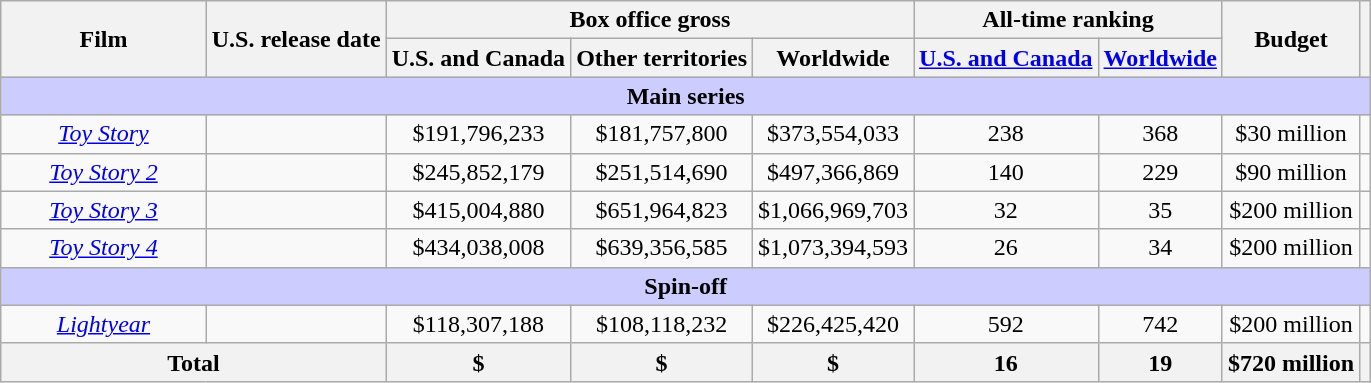<table class="wikitable sortable" border="1" style="text-align:center;">
<tr>
<th width="15%" scope="col" rowspan="2">Film</th>
<th scope="col" rowspan="2">U.S. release date</th>
<th scope="col" colspan="3" class=sortable>Box office gross</th>
<th scope="col" colspan="2" text="wrap" class=unsortable>All-time ranking</th>
<th scope="col" rowspan="2">Budget</th>
<th scope="col" rowspan="2" class=unsortable></th>
</tr>
<tr>
<th>U.S. and Canada</th>
<th>Other territories</th>
<th>Worldwide</th>
<th class=sortable><a href='#'>U.S. and Canada</a></th>
<th class=sortable><a href='#'>Worldwide</a></th>
</tr>
<tr>
<th colspan="9" scope="col" style="background-color:#ccccff;">Main series</th>
</tr>
<tr>
<td><em><a href='#'>Toy Story</a></em></td>
<td></td>
<td>$191,796,233</td>
<td>$181,757,800</td>
<td>$373,554,033</td>
<td>238</td>
<td>368</td>
<td>$30 million</td>
<td></td>
</tr>
<tr>
<td><em><a href='#'>Toy Story 2</a></em></td>
<td></td>
<td>$245,852,179</td>
<td>$251,514,690</td>
<td>$497,366,869</td>
<td>140</td>
<td>229</td>
<td>$90 million</td>
<td></td>
</tr>
<tr>
<td><em><a href='#'>Toy Story 3</a></em></td>
<td></td>
<td>$415,004,880</td>
<td>$651,964,823</td>
<td>$1,066,969,703</td>
<td>32</td>
<td>35</td>
<td>$200 million</td>
<td></td>
</tr>
<tr>
<td><em><a href='#'>Toy Story 4</a></em></td>
<td></td>
<td>$434,038,008</td>
<td>$639,356,585</td>
<td>$1,073,394,593</td>
<td>26</td>
<td>34</td>
<td>$200 million</td>
<td></td>
</tr>
<tr>
<th colspan="9" scope="col" style="background-color:#ccccff;">Spin-off</th>
</tr>
<tr>
<td><em><a href='#'>Lightyear</a></em></td>
<td></td>
<td>$118,307,188</td>
<td>$108,118,232</td>
<td>$226,425,420</td>
<td>592</td>
<td>742</td>
<td>$200 million</td>
<td></td>
</tr>
<tr>
<th colspan=2>Total</th>
<th>$</th>
<th>$</th>
<th>$</th>
<th>16</th>
<th>19</th>
<th>$720 million</th>
<th></th>
</tr>
</table>
